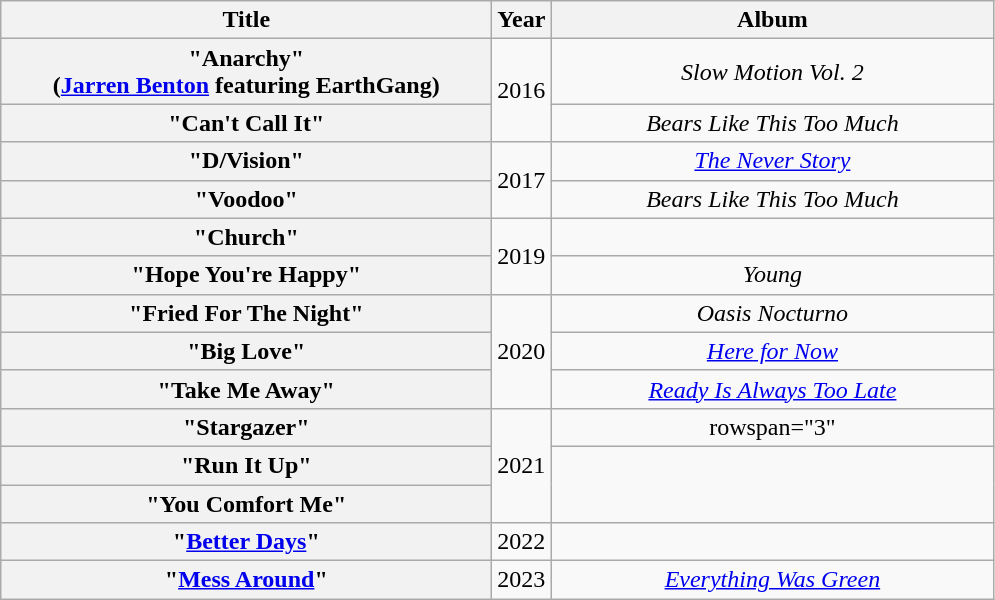<table class="wikitable plainrowheaders" style="text-align:center;">
<tr>
<th scope="col" rowspan="1" style="width:20em;">Title</th>
<th scope="col" rowspan="1" style="width:1em;">Year</th>
<th scope="col" rowspan="1" style="width:18em;">Album</th>
</tr>
<tr>
<th scope="row">"Anarchy"<br><span>(<a href='#'>Jarren Benton</a> featuring EarthGang)</span></th>
<td rowspan="2">2016</td>
<td><em>Slow Motion Vol. 2</em></td>
</tr>
<tr>
<th scope="row">"Can't Call It"<br></th>
<td><em>Bears Like This Too Much</em></td>
</tr>
<tr>
<th scope="row">"D/Vision"<br></th>
<td rowspan="2">2017</td>
<td><em><a href='#'>The Never Story</a></em></td>
</tr>
<tr>
<th scope="row">"Voodoo"<br></th>
<td><em>Bears Like This Too Much</em></td>
</tr>
<tr>
<th scope="row">"Church"<br></th>
<td rowspan="2">2019</td>
<td></td>
</tr>
<tr>
<th scope="row">"Hope You're Happy"<br></th>
<td><em>Young</em></td>
</tr>
<tr>
<th scope="row">"Fried For The Night"<br></th>
<td rowspan="3">2020</td>
<td><em>Oasis Nocturno</em></td>
</tr>
<tr>
<th scope="row">"Big Love"<br></th>
<td><em><a href='#'>Here for Now</a></em></td>
</tr>
<tr>
<th scope="row">"Take Me Away"<br></th>
<td><em><a href='#'>Ready Is Always Too Late</a></em></td>
</tr>
<tr>
<th scope="row">"Stargazer"<br></th>
<td rowspan="3">2021</td>
<td>rowspan="3" </td>
</tr>
<tr>
<th scope="row">"Run It Up"<br></th>
</tr>
<tr>
<th scope="row">"You Comfort Me"<br></th>
</tr>
<tr>
<th scope="row">"<a href='#'>Better Days</a>"<br></th>
<td>2022</td>
<td></td>
</tr>
<tr>
<th scope="row">"<a href='#'>Mess Around</a>"<br></th>
<td>2023</td>
<td><em><a href='#'>Everything Was Green</a></td>
</tr>
</table>
